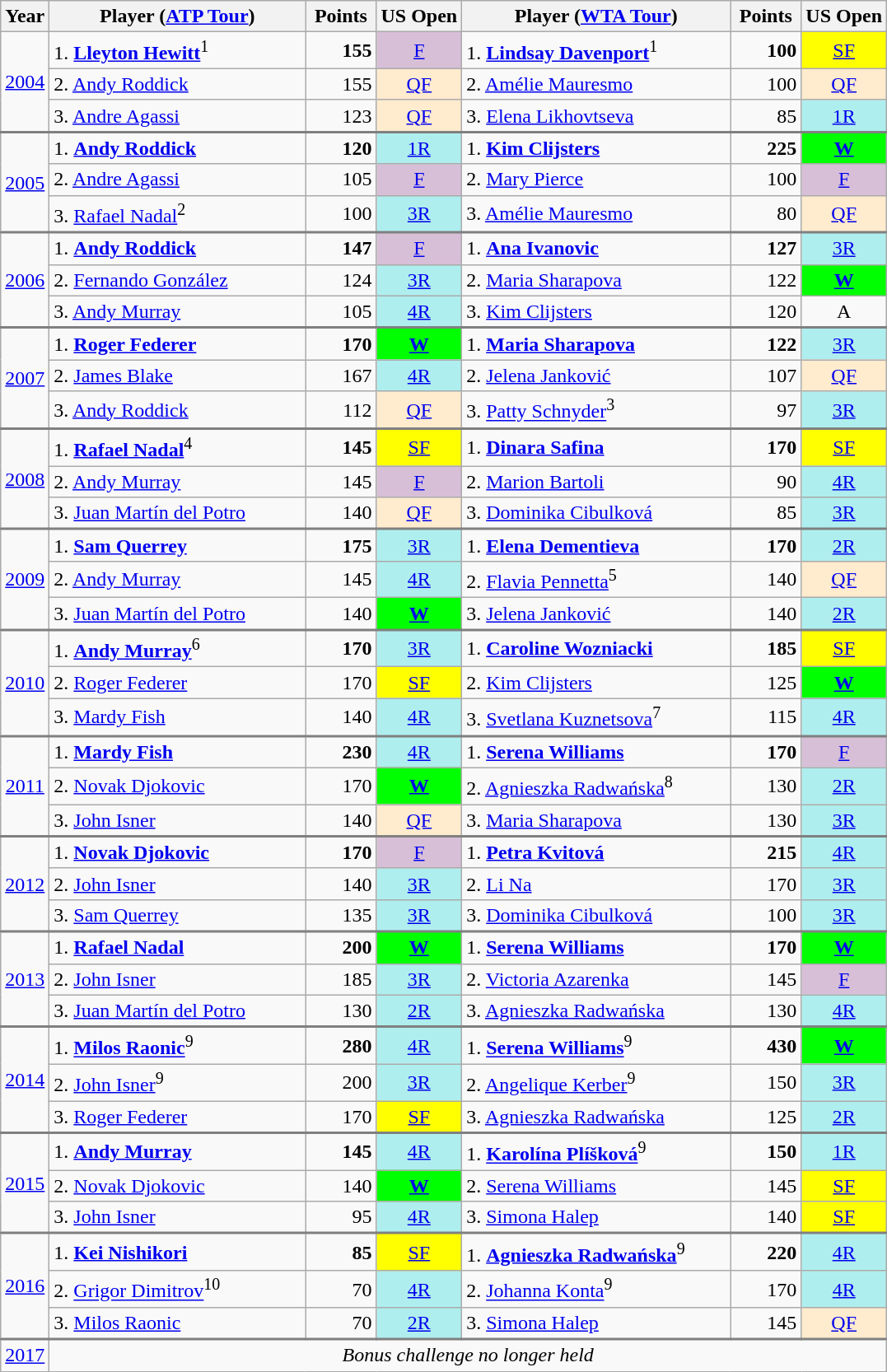<table class=wikitable>
<tr>
<th>Year</th>
<th>Player (<a href='#'>ATP Tour</a>)</th>
<th>Points</th>
<th>US Open</th>
<th>Player (<a href='#'>WTA Tour</a>)</th>
<th>Points</th>
<th>US Open</th>
</tr>
<tr>
<td align=center rowspan=3 style=color:#ccc><a href='#'>2004</a></td>
<td width=200>1.  <strong><a href='#'>Lleyton Hewitt</a></strong><sup>1</sup></td>
<td align=right width=50><strong>155</strong></td>
<td align=center bgcolor=#D8BFD8><a href='#'>F</a></td>
<td width=200>1.  <strong><a href='#'>Lindsay Davenport</a></strong><sup>1</sup></td>
<td align=right width=50><strong>100</strong></td>
<td align=center bgcolor=yellow><a href='#'>SF</a></td>
</tr>
<tr>
<td width=200>2.  <a href='#'>Andy Roddick</a></td>
<td align=right width=50>155</td>
<td align=center bgcolor=#ffebcd><a href='#'>QF</a></td>
<td width=200>2.  <a href='#'>Amélie Mauresmo</a></td>
<td align=right width=50>100</td>
<td align=center bgcolor=#ffebcd><a href='#'>QF</a></td>
</tr>
<tr>
<td width=200>3.  <a href='#'>Andre Agassi</a></td>
<td align=right width=50>123</td>
<td align=center bgcolor=#ffebcd><a href='#'>QF</a></td>
<td width=200>3.  <a href='#'>Elena Likhovtseva</a></td>
<td align=right width=50>85</td>
<td align=center bgcolor=#afeeee><a href='#'>1R</a></td>
</tr>
<tr style="border-top:2px solid gray">
<td align=center rowspan=3 style=color:#ccc><a href='#'>2005</a></td>
<td width=200>1.  <strong><a href='#'>Andy Roddick</a></strong></td>
<td align=right width=50><strong>120</strong></td>
<td align=center bgcolor=#afeeee><a href='#'>1R</a></td>
<td width=200>1.  <strong><a href='#'>Kim Clijsters</a></strong></td>
<td align=right width=50><strong>225</strong></td>
<td align=center bgcolor=lime><a href='#'><strong>W</strong></a></td>
</tr>
<tr>
<td width=200>2.  <a href='#'>Andre Agassi</a></td>
<td align=right width=50>105</td>
<td align=center bgcolor=#D8BFD8><a href='#'>F</a></td>
<td width=200>2.  <a href='#'>Mary Pierce</a></td>
<td align=right width=50>100</td>
<td align=center bgcolor=#D8BFD8><a href='#'>F</a></td>
</tr>
<tr>
<td width=200>3.  <a href='#'>Rafael Nadal</a><sup>2</sup></td>
<td align=right width=50>100</td>
<td align=center bgcolor=#afeeee><a href='#'>3R</a></td>
<td width=200>3.  <a href='#'>Amélie Mauresmo</a></td>
<td align=right width=50>80</td>
<td align=center bgcolor=#ffebcd><a href='#'>QF</a></td>
</tr>
<tr style="border-top:2px solid gray">
<td align=center rowspan=3 style=color:#ccc><a href='#'>2006</a></td>
<td width=200>1.  <strong><a href='#'>Andy Roddick</a></strong></td>
<td align=right width=50><strong>147</strong></td>
<td align=center bgcolor=#D8BFD8><a href='#'>F</a></td>
<td width=200>1.  <strong><a href='#'>Ana Ivanovic</a></strong></td>
<td align=right width=50><strong>127</strong></td>
<td align=center bgcolor=#afeeee><a href='#'>3R</a></td>
</tr>
<tr>
<td width=200>2.  <a href='#'>Fernando González</a></td>
<td align=right width=50>124</td>
<td align=center bgcolor=#afeeee><a href='#'>3R</a></td>
<td width=200>2.  <a href='#'>Maria Sharapova</a></td>
<td align=right width=50>122</td>
<td align=center bgcolor=lime><a href='#'><strong>W</strong></a></td>
</tr>
<tr>
<td width=200>3.  <a href='#'>Andy Murray</a></td>
<td align=right width=50>105</td>
<td align=center bgcolor=#afeeee><a href='#'>4R</a></td>
<td width=200>3.  <a href='#'>Kim Clijsters</a></td>
<td align=right width=50>120</td>
<td align=center>A</td>
</tr>
<tr style="border-top:2px solid gray">
<td align=center rowspan=3 style=color:#ccc><a href='#'>2007</a></td>
<td width=200>1.  <strong><a href='#'>Roger Federer</a></strong></td>
<td align=right width=50><strong>170</strong></td>
<td align=center bgcolor=lime><a href='#'><strong>W</strong></a></td>
<td width=200>1.  <strong><a href='#'>Maria Sharapova</a></strong></td>
<td align=right width=50><strong>122</strong></td>
<td align=center bgcolor=#afeeee><a href='#'>3R</a></td>
</tr>
<tr>
<td width=200>2.  <a href='#'>James Blake</a></td>
<td align=right width=50>167</td>
<td align=center bgcolor=#afeeee><a href='#'>4R</a></td>
<td width=200>2.  <a href='#'>Jelena Janković</a></td>
<td align=right width=50>107</td>
<td align=center bgcolor=#ffebcd><a href='#'>QF</a></td>
</tr>
<tr>
<td width=200>3.  <a href='#'>Andy Roddick</a></td>
<td align=right width=50>112</td>
<td align=center bgcolor=#ffebcd><a href='#'>QF</a></td>
<td width=200>3.  <a href='#'>Patty Schnyder</a><sup>3</sup></td>
<td align=right width=50>97</td>
<td align=center bgcolor=#afeeee><a href='#'>3R</a></td>
</tr>
<tr style="border-top:2px solid gray">
<td align=center rowspan=3 style=color:#ccc><a href='#'>2008</a></td>
<td width=200>1.  <strong><a href='#'>Rafael Nadal</a></strong><sup>4</sup></td>
<td align=right width=50><strong>145</strong></td>
<td align=center bgcolor=yellow><a href='#'>SF</a></td>
<td width=200>1.  <strong><a href='#'>Dinara Safina</a></strong></td>
<td align=right width=50><strong>170</strong></td>
<td align=center bgcolor=yellow><a href='#'>SF</a></td>
</tr>
<tr>
<td width=200>2.  <a href='#'>Andy Murray</a></td>
<td align=right width=50>145</td>
<td align=center bgcolor=#D8BFD8><a href='#'>F</a></td>
<td width=200>2.  <a href='#'>Marion Bartoli</a></td>
<td align=right width=50>90</td>
<td align=center bgcolor=#afeeee><a href='#'>4R</a></td>
</tr>
<tr>
<td width=200>3.  <a href='#'>Juan Martín del Potro</a></td>
<td align=right width=50>140</td>
<td align=center bgcolor=#ffebcd><a href='#'>QF</a></td>
<td width=200>3.  <a href='#'>Dominika Cibulková</a></td>
<td align=right width=50>85</td>
<td align=center bgcolor=#afeeee><a href='#'>3R</a></td>
</tr>
<tr style="border-top:2px solid gray">
<td align=center rowspan=3 style=color:#ccc><a href='#'>2009</a></td>
<td width=200>1.  <strong><a href='#'>Sam Querrey</a></strong></td>
<td align=right width=50><strong>175</strong></td>
<td align=center bgcolor=#afeeee><a href='#'>3R</a></td>
<td width=200>1.  <strong><a href='#'>Elena Dementieva</a></strong></td>
<td align=right width=50><strong>170</strong></td>
<td align=center bgcolor=#afeeee><a href='#'>2R</a></td>
</tr>
<tr>
<td width=200>2.  <a href='#'>Andy Murray</a></td>
<td align=right width=50>145</td>
<td align=center bgcolor=#afeeee><a href='#'>4R</a></td>
<td width=200>2.  <a href='#'>Flavia Pennetta</a><sup>5</sup></td>
<td align=right width=50>140</td>
<td align=center bgcolor=#ffebcd><a href='#'>QF</a></td>
</tr>
<tr>
<td width=200>3.  <a href='#'>Juan Martín del Potro</a></td>
<td align=right width=50>140</td>
<td align=center bgcolor=lime><a href='#'><strong>W</strong></a></td>
<td width=200>3.  <a href='#'>Jelena Janković</a></td>
<td align=right width=50>140</td>
<td align=center bgcolor=#afeeee><a href='#'>2R</a></td>
</tr>
<tr style="border-top:2px solid gray">
<td align=center rowspan=3 style=color:#ccc><a href='#'>2010</a></td>
<td width=200>1.  <strong><a href='#'>Andy Murray</a></strong><sup>6</sup></td>
<td align=right width=50><strong>170</strong></td>
<td align=center bgcolor=#afeeee><a href='#'>3R</a></td>
<td width=200>1.  <strong><a href='#'>Caroline Wozniacki</a></strong></td>
<td align=right width=50><strong>185</strong></td>
<td align=center bgcolor=yellow><a href='#'>SF</a></td>
</tr>
<tr>
<td width=200>2.  <a href='#'>Roger Federer</a></td>
<td align=right width=50>170</td>
<td align=center bgcolor=yellow><a href='#'>SF</a></td>
<td width=200>2.  <a href='#'>Kim Clijsters</a></td>
<td align=right width=50>125</td>
<td align=center bgcolor=lime><a href='#'><strong>W</strong></a></td>
</tr>
<tr>
<td width=200>3.  <a href='#'>Mardy Fish</a></td>
<td align=right width=50>140</td>
<td align=center bgcolor=#afeeee><a href='#'>4R</a></td>
<td width=200>3.  <a href='#'>Svetlana Kuznetsova</a><sup>7</sup></td>
<td align=right width=50>115</td>
<td align=center bgcolor=#afeeee><a href='#'>4R</a></td>
</tr>
<tr style="border-top:2px solid gray">
<td align=center rowspan=3 style=color:#ccc><a href='#'>2011</a></td>
<td width=200>1.  <strong><a href='#'>Mardy Fish</a></strong></td>
<td align=right width=50><strong>230</strong></td>
<td align=center bgcolor=#afeeee><a href='#'>4R</a></td>
<td width=200>1.  <strong><a href='#'>Serena Williams</a></strong></td>
<td align=right width=50><strong>170</strong></td>
<td align=center bgcolor=#D8BFD8><a href='#'>F</a></td>
</tr>
<tr>
<td width=200>2.  <a href='#'>Novak Djokovic</a></td>
<td align=right width=50>170</td>
<td align=center bgcolor=lime><a href='#'><strong>W</strong></a></td>
<td width=210>2.  <a href='#'>Agnieszka Radwańska</a><sup>8</sup></td>
<td align=right width=50>130</td>
<td align=center bgcolor=#afeeee><a href='#'>2R</a></td>
</tr>
<tr>
<td width=200>3.  <a href='#'>John Isner</a></td>
<td align=right width=50>140</td>
<td align=center bgcolor=#ffebcd><a href='#'>QF</a></td>
<td width=200>3.  <a href='#'>Maria Sharapova</a></td>
<td align=right width=50>130</td>
<td align=center bgcolor=#afeeee><a href='#'>3R</a></td>
</tr>
<tr style="border-top:2px solid gray">
<td align=center rowspan=3 style=color:#ccc><a href='#'>2012</a></td>
<td width=200>1.  <strong><a href='#'>Novak Djokovic</a></strong></td>
<td align=right width=50><strong>170</strong></td>
<td align=center bgcolor=#D8BFD8><a href='#'>F</a></td>
<td width=200>1.   <strong><a href='#'>Petra Kvitová</a></strong></td>
<td align=right width=50><strong>215</strong></td>
<td align=center bgcolor=#afeeee><a href='#'>4R</a></td>
</tr>
<tr>
<td width=200>2.  <a href='#'>John Isner</a></td>
<td align=right width=50>140</td>
<td align=center bgcolor=#afeeee><a href='#'>3R</a></td>
<td width=200>2.   <a href='#'>Li Na</a></td>
<td align=right width=50>170</td>
<td align=center bgcolor=#afeeee><a href='#'>3R</a></td>
</tr>
<tr>
<td width=200>3.  <a href='#'>Sam Querrey</a></td>
<td align=right width=50>135</td>
<td align=center bgcolor=#afeeee><a href='#'>3R</a></td>
<td width=200>3.   <a href='#'>Dominika Cibulková</a></td>
<td align=right width=50>100</td>
<td align=center bgcolor=#afeeee><a href='#'>3R</a></td>
</tr>
<tr style="border-top:2px solid gray">
<td align=center rowspan=3 style=color:#ccc><a href='#'>2013</a></td>
<td width=200>1.  <strong><a href='#'>Rafael Nadal</a></strong></td>
<td align=right width=50><strong>200</strong></td>
<td align=center bgcolor=lime><a href='#'><strong>W</strong></a></td>
<td width=200>1.   <strong><a href='#'>Serena Williams</a></strong></td>
<td align=right width=50><strong>170</strong></td>
<td align=center bgcolor=lime><a href='#'><strong>W</strong></a></td>
</tr>
<tr>
<td width=200>2.  <a href='#'>John Isner</a></td>
<td align=right width=50>185</td>
<td align=center bgcolor=#afeeee><a href='#'>3R</a></td>
<td width=200>2.   <a href='#'>Victoria Azarenka</a></td>
<td align=right width=50>145</td>
<td align=center bgcolor=#D8BFD8><a href='#'>F</a></td>
</tr>
<tr>
<td width=200>3.  <a href='#'>Juan Martín del Potro</a></td>
<td align=right width=50>130</td>
<td align=center bgcolor=#afeeee><a href='#'>2R</a></td>
<td width=210>3.   <a href='#'>Agnieszka Radwańska</a></td>
<td align=right width=50>130</td>
<td align=center bgcolor=#afeeee><a href='#'>4R</a></td>
</tr>
<tr style="border-top:2px solid gray">
<td align=center rowspan=3 style=color:#ccc><a href='#'>2014</a></td>
<td width=200>1.  <strong><a href='#'>Milos Raonic</a></strong><sup>9</sup></td>
<td align=right width=50><strong>280</strong></td>
<td align=center bgcolor=#afeeee><a href='#'>4R</a></td>
<td width=200>1.   <strong><a href='#'>Serena Williams</a></strong><sup>9</sup></td>
<td align=right width=50><strong>430</strong></td>
<td align=center bgcolor=lime><a href='#'><strong>W</strong></a></td>
</tr>
<tr>
<td width=200>2.  <a href='#'>John Isner</a><sup>9</sup></td>
<td align=right width=50>200</td>
<td align=center bgcolor=#afeeee><a href='#'>3R</a></td>
<td width=200>2.   <a href='#'>Angelique Kerber</a><sup>9</sup></td>
<td align=right width=50>150</td>
<td align=center bgcolor=#afeeee><a href='#'>3R</a></td>
</tr>
<tr>
<td width=200>3.  <a href='#'>Roger Federer</a></td>
<td align=right width=50>170</td>
<td align=center bgcolor=yellow><a href='#'>SF</a></td>
<td width=200>3.   <a href='#'>Agnieszka Radwańska</a></td>
<td align=right width=50>125</td>
<td align=center bgcolor=#afeeee><a href='#'>2R</a></td>
</tr>
<tr style="border-top:2px solid gray">
<td align=center rowspan=3 style=color:#ccc><a href='#'>2015</a></td>
<td width=200>1.  <strong><a href='#'>Andy Murray</a></strong></td>
<td align=right width=50><strong>145</strong></td>
<td align=center bgcolor=#afeeee><a href='#'>4R</a></td>
<td width=200>1.   <strong><a href='#'>Karolína Plíšková</a></strong><sup>9</sup></td>
<td align=right width=50><strong>150</strong></td>
<td align=center bgcolor=#afeeee><a href='#'>1R</a></td>
</tr>
<tr>
<td width=200>2.  <a href='#'>Novak Djokovic</a></td>
<td align=right width=50>140</td>
<td align=center bgcolor=lime><a href='#'><strong>W</strong></a></td>
<td width=200>2.   <a href='#'>Serena Williams</a></td>
<td align=right width=50>145</td>
<td align=center bgcolor=yellow><a href='#'>SF</a></td>
</tr>
<tr>
<td width=200>3.  <a href='#'>John Isner</a></td>
<td align=right width=50>95</td>
<td align=center bgcolor=#afeeee><a href='#'>4R</a></td>
<td width=200>3.   <a href='#'>Simona Halep</a></td>
<td align=right width=50>140</td>
<td align=center bgcolor=yellow><a href='#'>SF</a></td>
</tr>
<tr style="border-top:2px solid gray">
<td align=center rowspan=3 style=color:#ccc><a href='#'>2016</a></td>
<td width=200>1.  <strong><a href='#'>Kei Nishikori</a></strong></td>
<td align=right width=50><strong>85</strong></td>
<td align=center bgcolor=yellow><a href='#'>SF</a></td>
<td width=200>1.   <strong><a href='#'>Agnieszka Radwańska</a></strong><sup>9</sup></td>
<td align=right width=50><strong>220</strong></td>
<td align=center bgcolor=#afeeee><a href='#'>4R</a></td>
</tr>
<tr>
<td width=200>2.  <a href='#'>Grigor Dimitrov</a><sup>10</sup></td>
<td align=right width=50>70</td>
<td align=center bgcolor=#afeeee><a href='#'>4R</a></td>
<td width=200>2.   <a href='#'>Johanna Konta</a><sup>9</sup></td>
<td align=right width=50>170</td>
<td align=center bgcolor=#afeeee><a href='#'>4R</a></td>
</tr>
<tr>
<td width=200>3.  <a href='#'>Milos Raonic</a></td>
<td align=right width=50>70</td>
<td align=center bgcolor=#afeeee><a href='#'>2R</a></td>
<td width=200>3.   <a href='#'>Simona Halep</a></td>
<td align=right width=50>145</td>
<td align=center bgcolor=#ffebcd><a href='#'>QF</a></td>
</tr>
<tr style="border-top:2px solid gray">
<td align=center style=color:#ccc><a href='#'>2017</a></td>
<td align=center colspan=6><em>Bonus challenge no longer held</em></td>
</tr>
</table>
